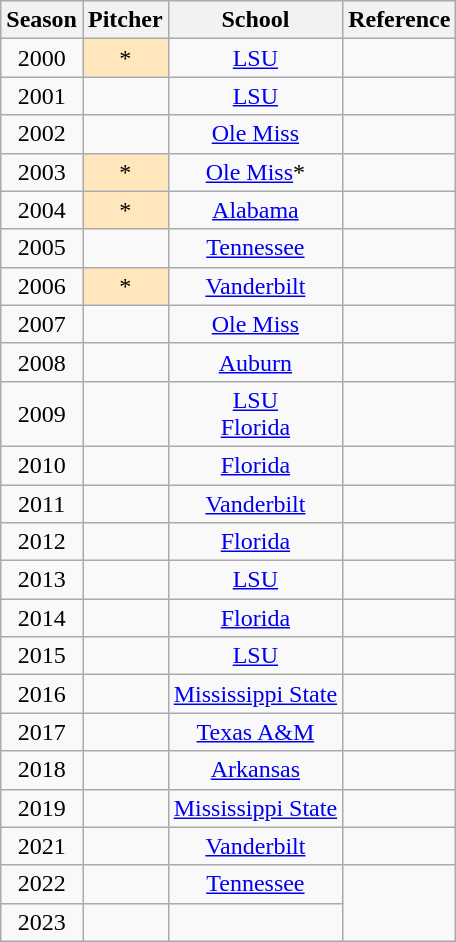<table class="wikitable sortable" style="text-align:center;">
<tr>
<th>Season</th>
<th>Pitcher</th>
<th>School</th>
<th class="unsortable">Reference</th>
</tr>
<tr>
<td>2000</td>
<td style="background:#ffe6bd;"> *</td>
<td><a href='#'>LSU</a></td>
<td></td>
</tr>
<tr>
<td>2001</td>
<td></td>
<td><a href='#'>LSU</a></td>
<td></td>
</tr>
<tr>
<td>2002</td>
<td></td>
<td><a href='#'>Ole Miss</a></td>
<td></td>
</tr>
<tr>
<td>2003</td>
<td style="background:#ffe6bd;"> *</td>
<td><a href='#'>Ole Miss</a>*</td>
<td></td>
</tr>
<tr>
<td>2004</td>
<td style="background:#ffe6bd;">*</td>
<td><a href='#'>Alabama</a></td>
<td></td>
</tr>
<tr>
<td>2005</td>
<td></td>
<td><a href='#'>Tennessee</a></td>
<td></td>
</tr>
<tr>
<td>2006</td>
<td style="background:#ffe6bd;"> *</td>
<td><a href='#'>Vanderbilt</a></td>
<td></td>
</tr>
<tr>
<td>2007</td>
<td></td>
<td><a href='#'>Ole Miss</a></td>
<td></td>
</tr>
<tr>
<td>2008</td>
<td></td>
<td><a href='#'>Auburn</a></td>
<td></td>
</tr>
<tr>
<td>2009</td>
<td> <br>  <br></td>
<td><a href='#'>LSU</a> <br> <a href='#'>Florida</a> <br></td>
<td></td>
</tr>
<tr>
<td>2010</td>
<td></td>
<td><a href='#'>Florida</a></td>
<td align="center"></td>
</tr>
<tr>
<td>2011</td>
<td></td>
<td><a href='#'>Vanderbilt</a></td>
<td></td>
</tr>
<tr>
<td>2012</td>
<td></td>
<td><a href='#'>Florida</a></td>
<td></td>
</tr>
<tr>
<td>2013</td>
<td></td>
<td><a href='#'>LSU</a></td>
<td></td>
</tr>
<tr>
<td>2014</td>
<td></td>
<td><a href='#'>Florida</a></td>
<td></td>
</tr>
<tr>
<td>2015</td>
<td></td>
<td><a href='#'>LSU</a></td>
<td></td>
</tr>
<tr>
<td>2016</td>
<td></td>
<td><a href='#'>Mississippi State</a></td>
<td></td>
</tr>
<tr>
<td>2017</td>
<td></td>
<td><a href='#'>Texas A&M</a></td>
<td></td>
</tr>
<tr>
<td>2018</td>
<td></td>
<td><a href='#'>Arkansas</a></td>
<td></td>
</tr>
<tr>
<td>2019</td>
<td></td>
<td><a href='#'>Mississippi State</a></td>
<td></td>
</tr>
<tr>
<td>2021</td>
<td></td>
<td><a href='#'>Vanderbilt</a></td>
<td></td>
</tr>
<tr>
<td>2022</td>
<td></td>
<td><a href='#'>Tennessee</a></td>
</tr>
<tr>
<td>2023</td>
<td></td>
<td></td>
</tr>
</table>
